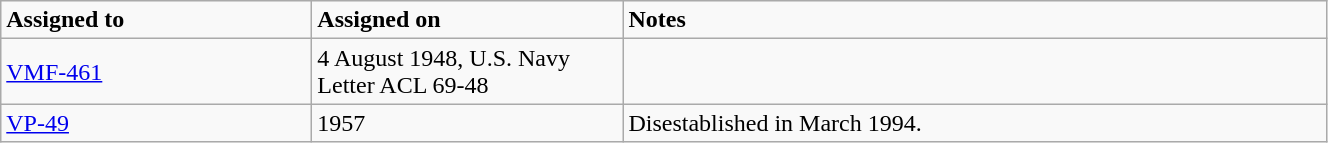<table class="wikitable" style="width: 70%;">
<tr>
<td style="width: 200px;"><strong>Assigned to</strong></td>
<td style="width: 200px;"><strong>Assigned on</strong></td>
<td><strong>Notes</strong></td>
</tr>
<tr>
<td><a href='#'>VMF-461</a></td>
<td>4 August 1948, U.S. Navy Letter ACL 69-48</td>
<td></td>
</tr>
<tr>
<td><a href='#'>VP-49</a></td>
<td>1957</td>
<td>Disestablished in March 1994.</td>
</tr>
</table>
